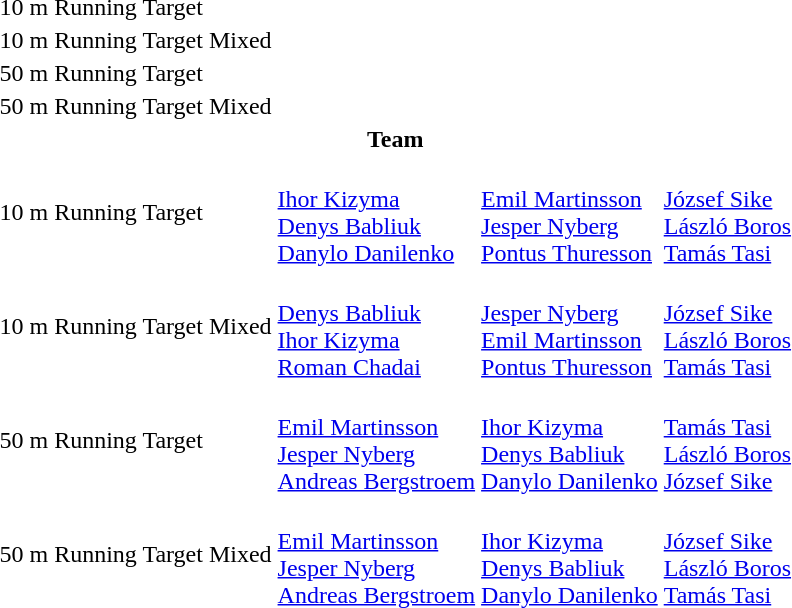<table>
<tr>
<td>10 m Running Target</td>
<td></td>
<td></td>
<td></td>
</tr>
<tr>
<td>10 m Running Target Mixed</td>
<td></td>
<td></td>
<td></td>
</tr>
<tr>
<td>50 m Running Target</td>
<td></td>
<td></td>
<td></td>
</tr>
<tr>
<td>50 m Running Target Mixed</td>
<td></td>
<td></td>
<td></td>
</tr>
<tr>
<th colspan=4>Team</th>
</tr>
<tr>
<td>10 m Running Target</td>
<td><br><a href='#'>Ihor Kizyma</a><br><a href='#'>Denys Babliuk</a><br><a href='#'>Danylo Danilenko</a></td>
<td><br><a href='#'>Emil Martinsson</a><br><a href='#'>Jesper Nyberg</a><br><a href='#'>Pontus Thuresson</a></td>
<td><br><a href='#'>József Sike</a><br><a href='#'>László Boros</a><br><a href='#'>Tamás Tasi</a></td>
</tr>
<tr>
<td>10 m Running Target Mixed</td>
<td><br><a href='#'>Denys Babliuk</a><br><a href='#'>Ihor Kizyma</a><br><a href='#'>Roman Chadai</a></td>
<td><br><a href='#'>Jesper Nyberg</a><br><a href='#'>Emil Martinsson</a><br><a href='#'>Pontus Thuresson</a></td>
<td><br><a href='#'>József Sike</a><br><a href='#'>László Boros</a><br><a href='#'>Tamás Tasi</a></td>
</tr>
<tr>
<td>50 m Running Target</td>
<td><br><a href='#'>Emil Martinsson</a><br><a href='#'>Jesper Nyberg</a><br><a href='#'>Andreas Bergstroem</a></td>
<td><br><a href='#'>Ihor Kizyma</a><br><a href='#'>Denys Babliuk</a><br><a href='#'>Danylo Danilenko</a></td>
<td><br><a href='#'>Tamás Tasi</a><br><a href='#'>László Boros</a><br><a href='#'>József Sike</a></td>
</tr>
<tr>
<td>50 m Running Target Mixed</td>
<td><br><a href='#'>Emil Martinsson</a><br><a href='#'>Jesper Nyberg</a><br><a href='#'>Andreas Bergstroem</a></td>
<td><br><a href='#'>Ihor Kizyma</a><br><a href='#'>Denys Babliuk</a><br><a href='#'>Danylo Danilenko</a></td>
<td><br><a href='#'>József Sike</a><br><a href='#'>László Boros</a><br><a href='#'>Tamás Tasi</a></td>
</tr>
</table>
